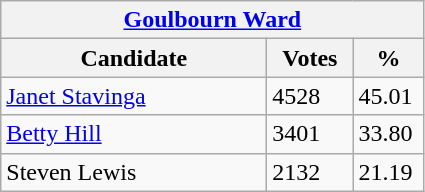<table class="wikitable">
<tr>
<th colspan="3"><a href='#'>Goulbourn Ward</a></th>
</tr>
<tr>
<th style="width: 170px">Candidate</th>
<th style="width: 50px">Votes</th>
<th style="width: 40px">%</th>
</tr>
<tr>
<td><a href='#'>Janet Stavinga</a></td>
<td>4528</td>
<td>45.01</td>
</tr>
<tr>
<td><a href='#'>Betty Hill</a></td>
<td>3401</td>
<td>33.80</td>
</tr>
<tr>
<td>Steven Lewis</td>
<td>2132</td>
<td>21.19</td>
</tr>
</table>
